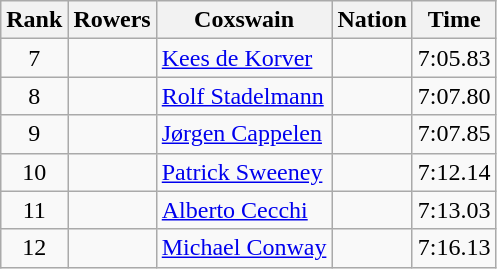<table class="wikitable sortable" style="text-align:center">
<tr>
<th>Rank</th>
<th>Rowers</th>
<th>Coxswain</th>
<th>Nation</th>
<th>Time</th>
</tr>
<tr>
<td>7</td>
<td align=left></td>
<td align=left><a href='#'>Kees de Korver</a></td>
<td align=left></td>
<td>7:05.83</td>
</tr>
<tr>
<td>8</td>
<td align=left></td>
<td align=left><a href='#'>Rolf Stadelmann</a></td>
<td align=left></td>
<td>7:07.80</td>
</tr>
<tr>
<td>9</td>
<td align=left></td>
<td align=left><a href='#'>Jørgen Cappelen</a></td>
<td align=left></td>
<td>7:07.85</td>
</tr>
<tr>
<td>10</td>
<td align=left></td>
<td align=left><a href='#'>Patrick Sweeney</a></td>
<td align=left></td>
<td>7:12.14</td>
</tr>
<tr>
<td>11</td>
<td align=left></td>
<td align=left><a href='#'>Alberto Cecchi</a></td>
<td align=left></td>
<td>7:13.03</td>
</tr>
<tr>
<td>12</td>
<td align=left></td>
<td align=left><a href='#'>Michael Conway</a></td>
<td align=left></td>
<td>7:16.13</td>
</tr>
</table>
